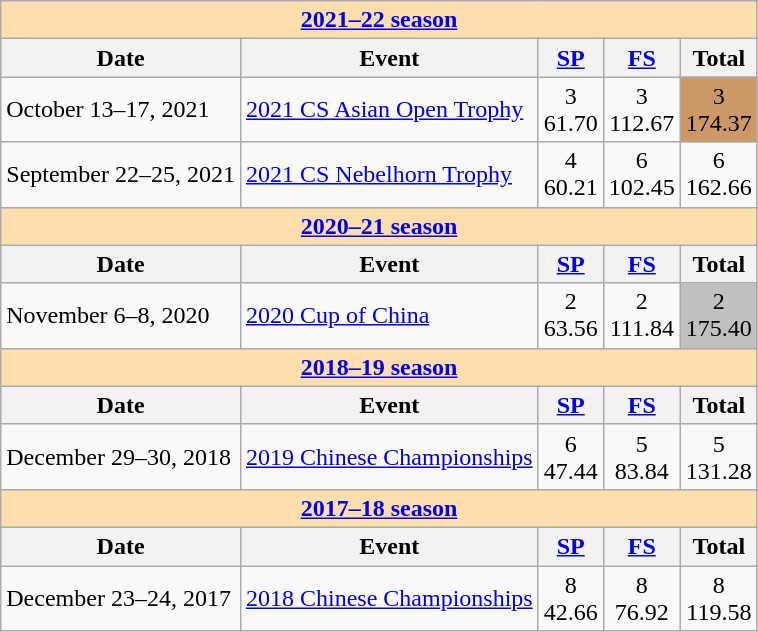<table class="wikitable">
<tr>
<td style="background-color: #ffdead; " colspan=5 align=center><a href='#'><strong>2021–22 season</strong></a></td>
</tr>
<tr>
<th>Date</th>
<th>Event</th>
<th><a href='#'>SP</a></th>
<th><a href='#'>FS</a></th>
<th>Total</th>
</tr>
<tr>
<td>October 13–17, 2021</td>
<td><a href='#'>2021 CS Asian Open Trophy</a></td>
<td align=center>3 <br> 61.70</td>
<td align=center>3 <br> 112.67</td>
<td align=center bgcolor=cc9966>3 <br> 174.37</td>
</tr>
<tr>
<td>September 22–25, 2021</td>
<td><a href='#'>2021 CS Nebelhorn Trophy</a></td>
<td align=center>4 <br> 60.21</td>
<td align=center>6 <br> 102.45</td>
<td align=center>6 <br> 162.66</td>
</tr>
<tr>
<th style="background-color: #ffdead;" colspan=5 align=center><a href='#'><strong>2020–21 season</strong></a></th>
</tr>
<tr>
<th>Date</th>
<th>Event</th>
<th><a href='#'>SP</a></th>
<th><a href='#'>FS</a></th>
<th>Total</th>
</tr>
<tr>
<td>November 6–8, 2020</td>
<td><a href='#'>2020 Cup of China</a></td>
<td align=center>2 <br> 63.56</td>
<td align=center>2 <br> 111.84</td>
<td align=center bgcolor=silver>2 <br> 175.40</td>
</tr>
<tr>
<th style="background-color: #ffdead;" colspan=5 align=center><a href='#'><strong>2018–19 season</strong></a></th>
</tr>
<tr>
<th>Date</th>
<th>Event</th>
<th><a href='#'>SP</a></th>
<th><a href='#'>FS</a></th>
<th>Total</th>
</tr>
<tr>
<td>December 29–30, 2018</td>
<td><a href='#'>2019 Chinese Championships</a></td>
<td align=center>6 <br> 47.44</td>
<td align=center>5 <br> 83.84</td>
<td align=center>5 <br> 131.28</td>
</tr>
<tr>
<th style="background-color: #ffdead;" colspan=5 align=center><a href='#'><strong>2017–18 season</strong></a></th>
</tr>
<tr>
<th>Date</th>
<th>Event</th>
<th><a href='#'>SP</a></th>
<th><a href='#'>FS</a></th>
<th>Total</th>
</tr>
<tr>
<td>December 23–24, 2017</td>
<td><a href='#'>2018 Chinese Championships</a></td>
<td align=center>8 <br> 42.66</td>
<td align=center>8 <br> 76.92</td>
<td align=center>8 <br> 119.58</td>
</tr>
</table>
